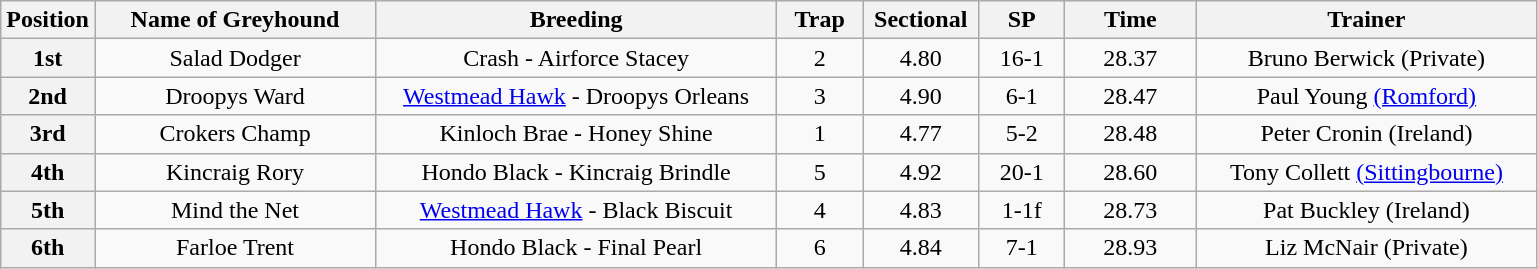<table class="wikitable" style="text-align: center">
<tr>
<th width=50>Position</th>
<th width=180>Name of Greyhound</th>
<th width=260>Breeding</th>
<th width=50>Trap</th>
<th width=70>Sectional</th>
<th width=50>SP</th>
<th width=80>Time</th>
<th width=220>Trainer</th>
</tr>
<tr>
<th>1st</th>
<td>Salad Dodger</td>
<td>Crash - Airforce Stacey</td>
<td>2</td>
<td>4.80</td>
<td>16-1</td>
<td>28.37</td>
<td>Bruno Berwick (Private)</td>
</tr>
<tr>
<th>2nd</th>
<td>Droopys Ward</td>
<td><a href='#'>Westmead Hawk</a> - Droopys Orleans</td>
<td>3</td>
<td>4.90</td>
<td>6-1</td>
<td>28.47</td>
<td>Paul Young <a href='#'>(Romford)</a></td>
</tr>
<tr>
<th>3rd</th>
<td>Crokers Champ</td>
<td>Kinloch Brae - Honey Shine</td>
<td>1</td>
<td>4.77</td>
<td>5-2</td>
<td>28.48</td>
<td>Peter Cronin (Ireland)</td>
</tr>
<tr>
<th>4th</th>
<td>Kincraig Rory</td>
<td>Hondo Black - Kincraig Brindle</td>
<td>5</td>
<td>4.92</td>
<td>20-1</td>
<td>28.60</td>
<td>Tony Collett <a href='#'>(Sittingbourne)</a></td>
</tr>
<tr>
<th>5th</th>
<td>Mind the Net</td>
<td><a href='#'>Westmead Hawk</a> - Black Biscuit</td>
<td>4</td>
<td>4.83</td>
<td>1-1f</td>
<td>28.73</td>
<td>Pat Buckley (Ireland)</td>
</tr>
<tr>
<th>6th</th>
<td>Farloe Trent</td>
<td>Hondo Black - Final Pearl</td>
<td>6</td>
<td>4.84</td>
<td>7-1</td>
<td>28.93</td>
<td>Liz McNair (Private)</td>
</tr>
</table>
